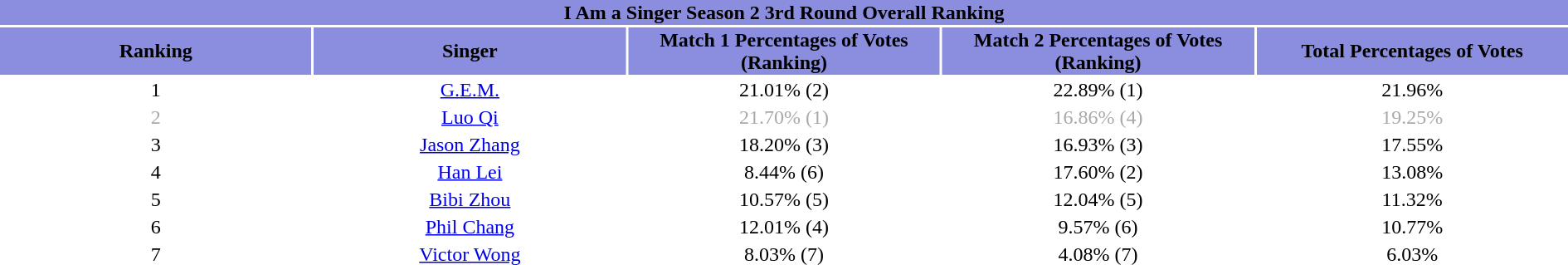<table class="wikitalble" width="100%" style="text-align:center">
<tr align=center style="background:#8B8EDE">
<td colspan="5"><div><strong>I Am a Singer Season 2 3rd Round Overall Ranking</strong></div></td>
</tr>
<tr align=center style="background:#8B8EDE">
<td style="width:10%"><strong>Ranking</strong></td>
<td style="width:10%"><strong>Singer</strong></td>
<td style="width:10%"><strong>Match 1 Percentages of Votes (Ranking)</strong></td>
<td style="width:10%"><strong>Match 2 Percentages of Votes (Ranking)</strong></td>
<td style="width:10%"><strong>Total Percentages of Votes</strong></td>
</tr>
<tr>
<td>1</td>
<td><a href='#'>G.E.M.</a></td>
<td>21.01% (2)</td>
<td>22.89% (1)</td>
<td>21.96%</td>
</tr>
<tr style="color:darkgrey;">
<td>2</td>
<td><a href='#'>Luo Qi</a></td>
<td>21.70% (1)</td>
<td>16.86% (4)</td>
<td>19.25%</td>
</tr>
<tr>
<td>3</td>
<td><a href='#'>Jason Zhang</a></td>
<td>18.20% (3)</td>
<td>16.93% (3)</td>
<td>17.55%</td>
</tr>
<tr>
<td>4</td>
<td><a href='#'>Han Lei</a></td>
<td>8.44% (6)</td>
<td>17.60% (2)</td>
<td>13.08%</td>
</tr>
<tr>
<td>5</td>
<td><a href='#'>Bibi Zhou</a></td>
<td>10.57% (5)</td>
<td>12.04% (5)</td>
<td>11.32%</td>
</tr>
<tr>
<td>6</td>
<td><a href='#'>Phil Chang</a></td>
<td>12.01% (4)</td>
<td>9.57% (6)</td>
<td>10.77%</td>
</tr>
<tr>
<td>7</td>
<td><a href='#'>Victor Wong</a></td>
<td>8.03% (7)</td>
<td>4.08% (7)</td>
<td>6.03%</td>
</tr>
</table>
